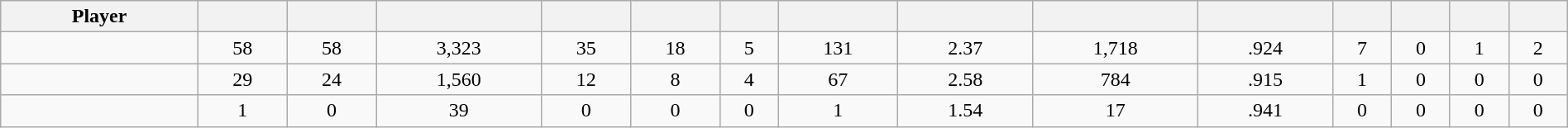<table class="wikitable sortable" style="width:100%; text-align:center;">
<tr>
<th>Player</th>
<th></th>
<th></th>
<th></th>
<th></th>
<th></th>
<th></th>
<th></th>
<th></th>
<th></th>
<th></th>
<th></th>
<th></th>
<th></th>
<th></th>
</tr>
<tr>
<td></td>
<td>58</td>
<td>58</td>
<td>3,323</td>
<td>35</td>
<td>18</td>
<td>5</td>
<td>131</td>
<td>2.37</td>
<td>1,718</td>
<td>.924</td>
<td>7</td>
<td>0</td>
<td>1</td>
<td>2</td>
</tr>
<tr>
<td></td>
<td>29</td>
<td>24</td>
<td>1,560</td>
<td>12</td>
<td>8</td>
<td>4</td>
<td>67</td>
<td>2.58</td>
<td>784</td>
<td>.915</td>
<td>1</td>
<td>0</td>
<td>0</td>
<td>0</td>
</tr>
<tr>
<td></td>
<td>1</td>
<td>0</td>
<td>39</td>
<td>0</td>
<td>0</td>
<td>0</td>
<td>1</td>
<td>1.54</td>
<td>17</td>
<td>.941</td>
<td>0</td>
<td>0</td>
<td>0</td>
<td>0</td>
</tr>
</table>
